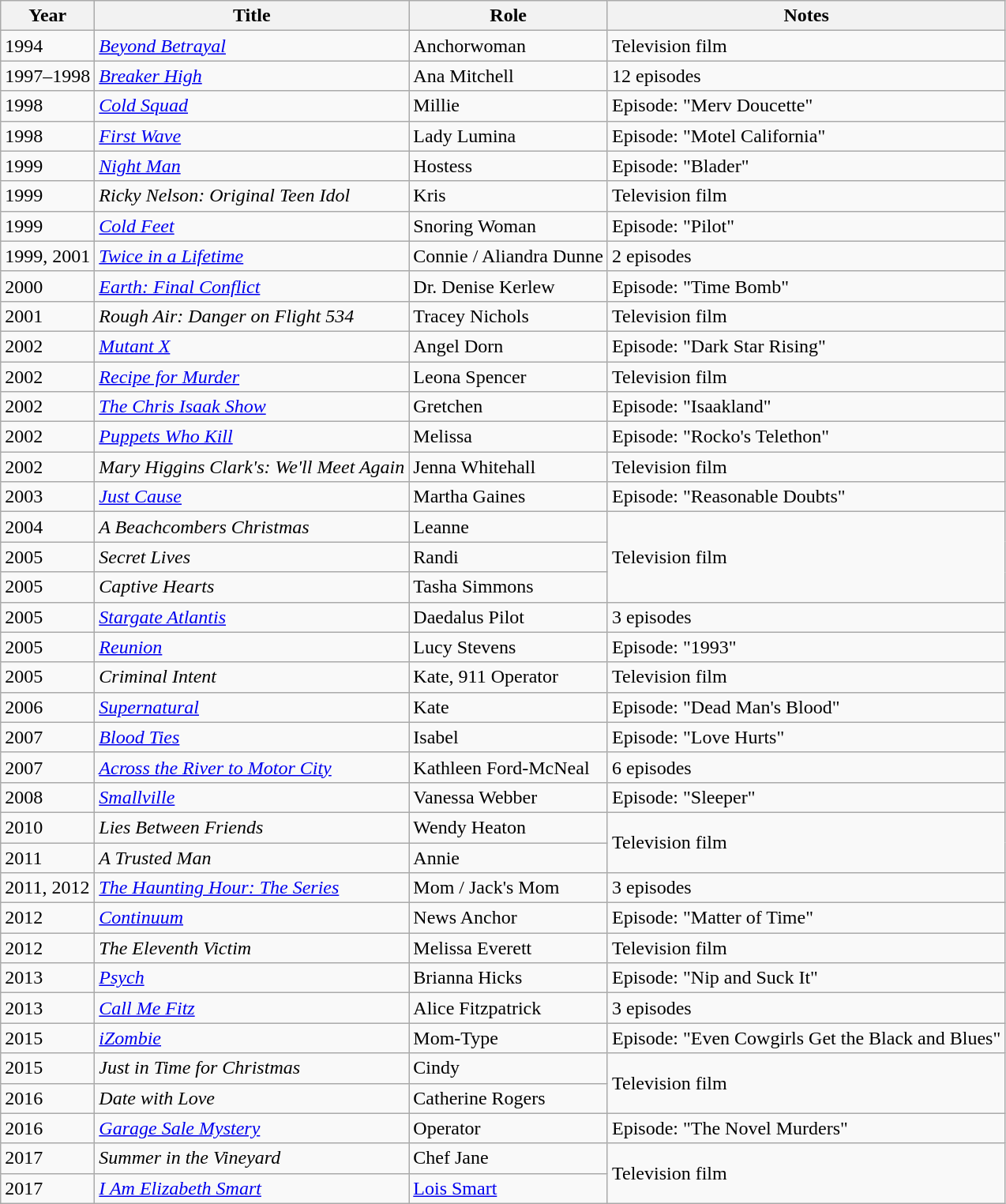<table class="wikitable sortable">
<tr>
<th>Year</th>
<th>Title</th>
<th>Role</th>
<th>Notes</th>
</tr>
<tr>
<td>1994</td>
<td><em><a href='#'>Beyond Betrayal</a></em></td>
<td>Anchorwoman</td>
<td>Television film</td>
</tr>
<tr>
<td>1997–1998</td>
<td><em><a href='#'>Breaker High</a></em></td>
<td>Ana Mitchell</td>
<td>12 episodes</td>
</tr>
<tr>
<td>1998</td>
<td><em><a href='#'>Cold Squad</a></em></td>
<td>Millie</td>
<td>Episode: "Merv Doucette"</td>
</tr>
<tr>
<td>1998</td>
<td><a href='#'><em>First Wave</em></a></td>
<td>Lady Lumina</td>
<td>Episode: "Motel California"</td>
</tr>
<tr>
<td>1999</td>
<td><a href='#'><em>Night Man</em></a></td>
<td>Hostess</td>
<td>Episode: "Blader"</td>
</tr>
<tr>
<td>1999</td>
<td><em>Ricky Nelson: Original Teen Idol</em></td>
<td>Kris</td>
<td>Television film</td>
</tr>
<tr>
<td>1999</td>
<td><a href='#'><em>Cold Feet</em></a></td>
<td>Snoring Woman</td>
<td>Episode: "Pilot"</td>
</tr>
<tr>
<td>1999, 2001</td>
<td><a href='#'><em>Twice in a Lifetime</em></a></td>
<td>Connie / Aliandra Dunne</td>
<td>2 episodes</td>
</tr>
<tr>
<td>2000</td>
<td><em><a href='#'>Earth: Final Conflict</a></em></td>
<td>Dr. Denise Kerlew</td>
<td>Episode: "Time Bomb"</td>
</tr>
<tr>
<td>2001</td>
<td><em>Rough Air: Danger on Flight 534</em></td>
<td>Tracey Nichols</td>
<td>Television film</td>
</tr>
<tr>
<td>2002</td>
<td><a href='#'><em>Mutant X</em></a></td>
<td>Angel Dorn</td>
<td>Episode: "Dark Star Rising"</td>
</tr>
<tr>
<td>2002</td>
<td><a href='#'><em>Recipe for Murder</em></a></td>
<td>Leona Spencer</td>
<td>Television film</td>
</tr>
<tr>
<td>2002</td>
<td data-sort-value="Chris Isaak Show, The"><em><a href='#'>The Chris Isaak Show</a></em></td>
<td>Gretchen</td>
<td>Episode: "Isaakland"</td>
</tr>
<tr>
<td>2002</td>
<td><em><a href='#'>Puppets Who Kill</a></em></td>
<td>Melissa</td>
<td>Episode: "Rocko's Telethon"</td>
</tr>
<tr>
<td>2002</td>
<td><em>Mary Higgins Clark's: We'll Meet Again</em></td>
<td>Jenna Whitehall</td>
<td>Television film</td>
</tr>
<tr>
<td>2003</td>
<td><a href='#'><em>Just Cause</em></a></td>
<td>Martha Gaines</td>
<td>Episode: "Reasonable Doubts"</td>
</tr>
<tr>
<td>2004</td>
<td data-sort-value="Beachcombers Christmas, A"><em>A Beachcombers Christmas</em></td>
<td>Leanne</td>
<td rowspan="3">Television film</td>
</tr>
<tr>
<td>2005</td>
<td><em>Secret Lives</em></td>
<td>Randi</td>
</tr>
<tr>
<td>2005</td>
<td><em>Captive Hearts</em></td>
<td>Tasha Simmons</td>
</tr>
<tr>
<td>2005</td>
<td><em><a href='#'>Stargate Atlantis</a></em></td>
<td>Daedalus Pilot</td>
<td>3 episodes</td>
</tr>
<tr>
<td>2005</td>
<td><a href='#'><em>Reunion</em></a></td>
<td>Lucy Stevens</td>
<td>Episode: "1993"</td>
</tr>
<tr>
<td>2005</td>
<td><em>Criminal Intent</em></td>
<td>Kate, 911 Operator</td>
<td>Television film</td>
</tr>
<tr>
<td>2006</td>
<td><a href='#'><em>Supernatural</em></a></td>
<td>Kate</td>
<td>Episode: "Dead Man's Blood"</td>
</tr>
<tr>
<td>2007</td>
<td><a href='#'><em>Blood Ties</em></a></td>
<td>Isabel</td>
<td>Episode: "Love Hurts"</td>
</tr>
<tr>
<td>2007</td>
<td><em><a href='#'>Across the River to Motor City</a></em></td>
<td>Kathleen Ford-McNeal</td>
<td>6 episodes</td>
</tr>
<tr>
<td>2008</td>
<td><em><a href='#'>Smallville</a></em></td>
<td>Vanessa Webber</td>
<td>Episode: "Sleeper"</td>
</tr>
<tr>
<td>2010</td>
<td><em>Lies Between Friends</em></td>
<td>Wendy Heaton</td>
<td rowspan="2">Television film</td>
</tr>
<tr>
<td>2011</td>
<td data-sort-value="Trusted Man, A"><em>A Trusted Man</em></td>
<td>Annie</td>
</tr>
<tr>
<td>2011, 2012</td>
<td data-sort-value="Haunting Hour: The Series, The"><em><a href='#'>The Haunting Hour: The Series</a></em></td>
<td>Mom / Jack's Mom</td>
<td>3 episodes</td>
</tr>
<tr>
<td>2012</td>
<td><a href='#'><em>Continuum</em></a></td>
<td>News Anchor</td>
<td>Episode: "Matter of Time"</td>
</tr>
<tr>
<td>2012</td>
<td data-sort-value="Eleventh Victim, The"><em>The Eleventh Victim</em></td>
<td>Melissa Everett</td>
<td>Television film</td>
</tr>
<tr>
<td>2013</td>
<td><em><a href='#'>Psych</a></em></td>
<td>Brianna Hicks</td>
<td>Episode: "Nip and Suck It"</td>
</tr>
<tr>
<td>2013</td>
<td><em><a href='#'>Call Me Fitz</a></em></td>
<td>Alice Fitzpatrick</td>
<td>3 episodes</td>
</tr>
<tr>
<td>2015</td>
<td><a href='#'><em>iZombie</em></a></td>
<td>Mom-Type</td>
<td>Episode: "Even Cowgirls Get the Black and Blues"</td>
</tr>
<tr>
<td>2015</td>
<td><em>Just in Time for Christmas</em></td>
<td>Cindy</td>
<td rowspan="2">Television film</td>
</tr>
<tr>
<td>2016</td>
<td><em>Date with Love</em></td>
<td>Catherine Rogers</td>
</tr>
<tr>
<td>2016</td>
<td><em><a href='#'>Garage Sale Mystery</a></em></td>
<td>Operator</td>
<td>Episode: "The Novel Murders"</td>
</tr>
<tr>
<td>2017</td>
<td><em>Summer in the Vineyard</em></td>
<td>Chef Jane</td>
<td rowspan="2">Television film</td>
</tr>
<tr>
<td>2017</td>
<td><em><a href='#'>I Am Elizabeth Smart</a></em></td>
<td><a href='#'>Lois Smart</a></td>
</tr>
</table>
